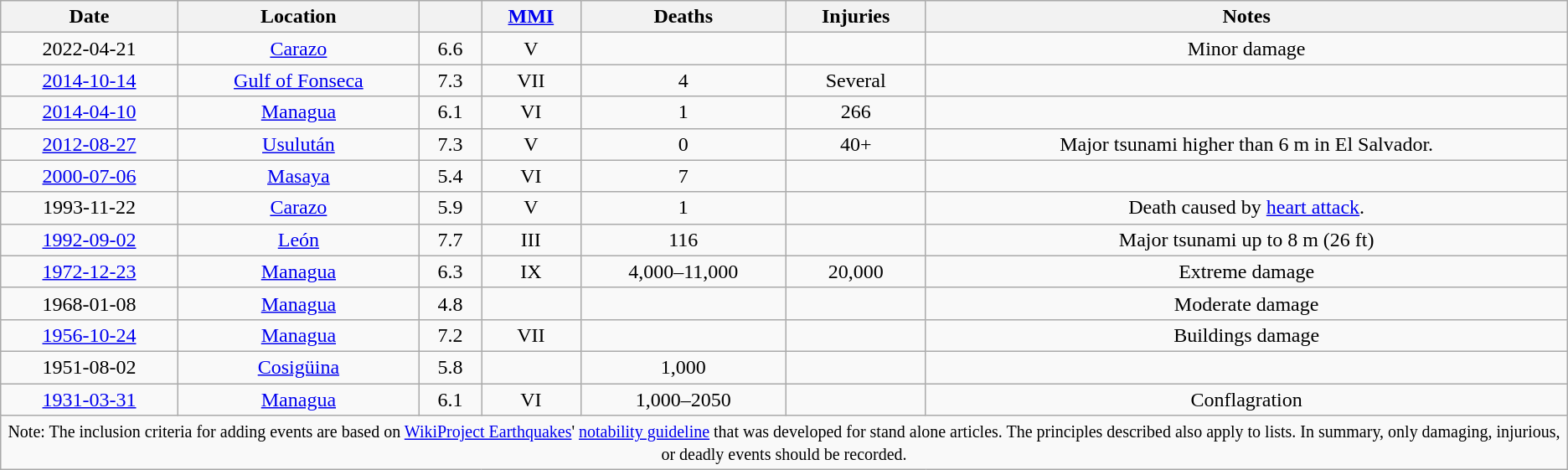<table class="wikitable sortable" style="text-align: center;">
<tr>
<th>Date</th>
<th>Location</th>
<th></th>
<th><a href='#'>MMI</a></th>
<th>Deaths</th>
<th>Injuries</th>
<th>Notes</th>
</tr>
<tr>
<td>2022-04-21</td>
<td><a href='#'>Carazo</a></td>
<td>6.6 </td>
<td>V</td>
<td></td>
<td></td>
<td>Minor damage</td>
</tr>
<tr>
<td><a href='#'>2014-10-14</a></td>
<td><a href='#'>Gulf of Fonseca</a></td>
<td>7.3 </td>
<td>VII</td>
<td>4</td>
<td>Several</td>
<td></td>
</tr>
<tr>
<td><a href='#'>2014-04-10</a></td>
<td><a href='#'>Managua</a></td>
<td>6.1 </td>
<td>VI</td>
<td>1</td>
<td>266</td>
<td></td>
</tr>
<tr>
<td><a href='#'>2012-08-27</a></td>
<td><a href='#'>Usulután</a></td>
<td>7.3 </td>
<td>V</td>
<td>0</td>
<td>40+</td>
<td>Major tsunami higher than 6 m in El Salvador.</td>
</tr>
<tr>
<td><a href='#'>2000-07-06</a></td>
<td><a href='#'>Masaya</a></td>
<td>5.4 </td>
<td>VI</td>
<td>7</td>
<td></td>
<td></td>
</tr>
<tr>
<td>1993-11-22</td>
<td><a href='#'>Carazo</a></td>
<td>5.9 </td>
<td>V</td>
<td>1</td>
<td></td>
<td>Death caused by <a href='#'>heart attack</a>.</td>
</tr>
<tr>
<td><a href='#'>1992-09-02</a></td>
<td><a href='#'>León</a></td>
<td>7.7 </td>
<td>III</td>
<td>116</td>
<td></td>
<td>Major tsunami up to 8 m (26 ft)</td>
</tr>
<tr>
<td><a href='#'>1972-12-23</a></td>
<td><a href='#'>Managua</a></td>
<td>6.3 </td>
<td>IX</td>
<td>4,000–11,000</td>
<td>20,000</td>
<td>Extreme damage</td>
</tr>
<tr>
<td>1968-01-08</td>
<td><a href='#'>Managua</a></td>
<td>4.8 </td>
<td></td>
<td></td>
<td></td>
<td>Moderate damage</td>
</tr>
<tr>
<td><a href='#'>1956-10-24</a></td>
<td><a href='#'>Managua</a></td>
<td>7.2 </td>
<td>VII</td>
<td></td>
<td></td>
<td>Buildings damage</td>
</tr>
<tr>
<td>1951-08-02</td>
<td><a href='#'>Cosigüina</a></td>
<td>5.8</td>
<td></td>
<td>1,000</td>
<td></td>
<td></td>
</tr>
<tr>
<td><a href='#'>1931-03-31</a></td>
<td><a href='#'>Managua</a></td>
<td>6.1 </td>
<td>VI</td>
<td>1,000–2050</td>
<td></td>
<td>Conflagration</td>
</tr>
<tr class="sortbottom">
<td colspan="11" style="text-align: center;"><small>Note: The inclusion criteria for adding events are based on <a href='#'>WikiProject Earthquakes</a>' <a href='#'>notability guideline</a> that was developed for stand alone articles. The principles described also apply to lists. In summary, only damaging, injurious, or deadly events should be recorded.</small></td>
</tr>
</table>
